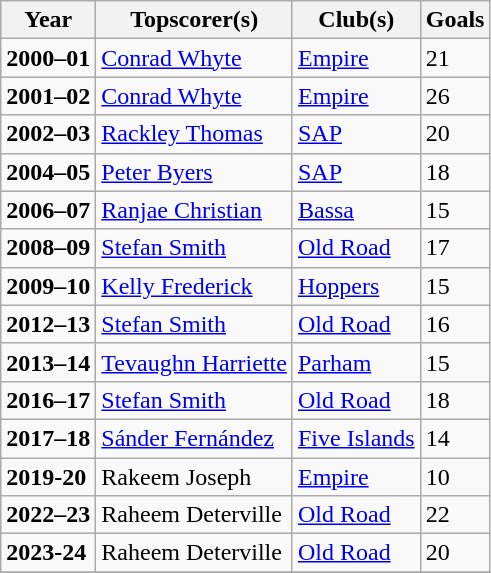<table class="wikitable">
<tr>
<th>Year</th>
<th>Topscorer(s)</th>
<th>Club(s)</th>
<th>Goals</th>
</tr>
<tr>
<td><strong>2000–01</strong></td>
<td> <a href='#'>Conrad Whyte</a></td>
<td><a href='#'>Empire</a></td>
<td>21</td>
</tr>
<tr>
<td><strong>2001–02</strong></td>
<td> <a href='#'>Conrad Whyte</a></td>
<td><a href='#'>Empire</a></td>
<td>26</td>
</tr>
<tr>
<td><strong>2002–03</strong></td>
<td> <a href='#'>Rackley Thomas</a></td>
<td><a href='#'>SAP</a></td>
<td>20</td>
</tr>
<tr>
<td><strong>2004–05</strong></td>
<td> <a href='#'>Peter Byers</a></td>
<td><a href='#'>SAP</a></td>
<td>18</td>
</tr>
<tr>
<td><strong>2006–07</strong></td>
<td> <a href='#'>Ranjae Christian</a></td>
<td><a href='#'>Bassa</a></td>
<td>15</td>
</tr>
<tr>
<td><strong>2008–09</strong></td>
<td> <a href='#'>Stefan Smith</a></td>
<td><a href='#'>Old Road</a></td>
<td>17</td>
</tr>
<tr>
<td><strong>2009–10</strong></td>
<td> <a href='#'>Kelly Frederick</a></td>
<td><a href='#'>Hoppers</a></td>
<td>15</td>
</tr>
<tr>
<td><strong>2012–13</strong></td>
<td> <a href='#'>Stefan Smith</a></td>
<td><a href='#'>Old Road</a></td>
<td>16</td>
</tr>
<tr>
<td><strong>2013–14</strong></td>
<td> <a href='#'>Tevaughn Harriette</a></td>
<td><a href='#'>Parham</a></td>
<td>15</td>
</tr>
<tr>
<td><strong>2016–17</strong></td>
<td> <a href='#'>Stefan Smith</a></td>
<td><a href='#'>Old Road</a></td>
<td>18</td>
</tr>
<tr>
<td><strong>2017–18</strong></td>
<td> <a href='#'>Sánder Fernández</a></td>
<td><a href='#'>Five Islands</a></td>
<td>14</td>
</tr>
<tr>
<td><strong>2019-20</strong></td>
<td> Rakeem Joseph</td>
<td><a href='#'>Empire</a></td>
<td>10</td>
</tr>
<tr>
<td><strong>2022–23</strong></td>
<td> Raheem Deterville</td>
<td><a href='#'>Old Road</a></td>
<td>22</td>
</tr>
<tr>
<td><strong>2023-24</strong></td>
<td> Raheem Deterville</td>
<td><a href='#'>Old Road</a></td>
<td>20</td>
</tr>
<tr>
</tr>
</table>
